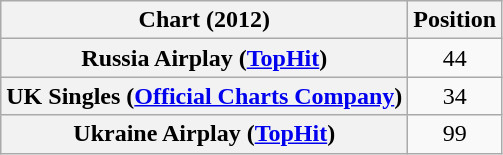<table class="wikitable sortable plainrowheaders" style="text-align:center;">
<tr>
<th scope="col">Chart (2012)</th>
<th scope="col">Position</th>
</tr>
<tr>
<th scope="row">Russia Airplay (<a href='#'>TopHit</a>)</th>
<td style="text-align:center;">44</td>
</tr>
<tr>
<th scope="row">UK Singles (<a href='#'>Official Charts Company</a>)</th>
<td style="text-align:center;">34</td>
</tr>
<tr>
<th scope="row">Ukraine Airplay (<a href='#'>TopHit</a>)</th>
<td style="text-align:center;">99</td>
</tr>
</table>
